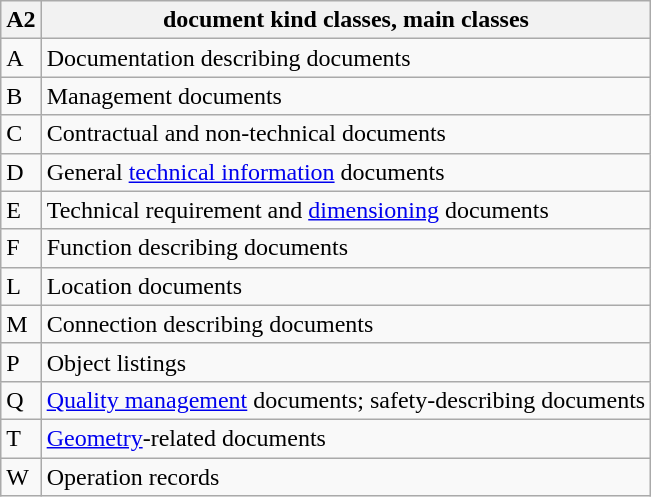<table class="wikitable">
<tr>
<th>A2</th>
<th>document kind classes, main classes</th>
</tr>
<tr>
<td>A</td>
<td>Documentation describing documents</td>
</tr>
<tr>
<td>B</td>
<td>Management documents</td>
</tr>
<tr>
<td>C</td>
<td>Contractual and non-technical documents</td>
</tr>
<tr>
<td>D</td>
<td>General <a href='#'>technical information</a> documents</td>
</tr>
<tr>
<td>E</td>
<td>Technical requirement and <a href='#'>dimensioning</a> documents</td>
</tr>
<tr>
<td>F</td>
<td>Function describing documents</td>
</tr>
<tr>
<td>L</td>
<td>Location documents</td>
</tr>
<tr>
<td>M</td>
<td>Connection describing documents</td>
</tr>
<tr>
<td>P</td>
<td>Object listings</td>
</tr>
<tr>
<td>Q</td>
<td><a href='#'>Quality management</a> documents; safety-describing documents</td>
</tr>
<tr>
<td>T</td>
<td><a href='#'>Geometry</a>-related documents</td>
</tr>
<tr>
<td>W</td>
<td>Operation records</td>
</tr>
</table>
